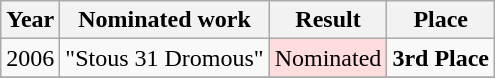<table class="wikitable">
<tr>
<th>Year</th>
<th>Nominated work</th>
<th>Result</th>
<th>Place</th>
</tr>
<tr>
<td>2006</td>
<td>"Stous 31 Dromous"</td>
<td style="background: #ffdddd">Nominated</td>
<td><strong>3rd Place</strong></td>
</tr>
<tr>
</tr>
</table>
